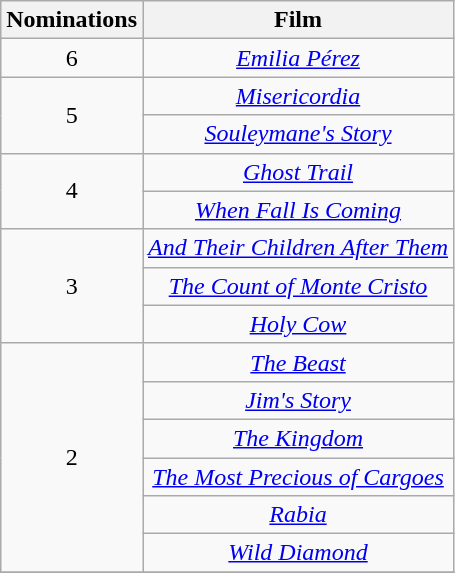<table class="wikitable plainrowheaders" style="text-align: center;">
<tr>
<th scope="col" style="width:55px;">Nominations</th>
<th scope="col" style="text-align:center;">Film</th>
</tr>
<tr>
<td>6</td>
<td><em><a href='#'>Emilia Pérez</a></em></td>
</tr>
<tr>
<td rowspan="2">5</td>
<td><em><a href='#'>Misericordia</a></em></td>
</tr>
<tr>
<td><em><a href='#'>Souleymane's Story</a></em></td>
</tr>
<tr>
<td rowspan="2">4</td>
<td><em><a href='#'>Ghost Trail</a></em></td>
</tr>
<tr>
<td><em><a href='#'>When Fall Is Coming</a></em></td>
</tr>
<tr>
<td rowspan="3">3</td>
<td><em><a href='#'>And Their Children After Them</a></em></td>
</tr>
<tr>
<td><em><a href='#'>The Count of Monte Cristo</a></em></td>
</tr>
<tr>
<td><em><a href='#'>Holy Cow</a></em></td>
</tr>
<tr>
<td rowspan="6">2</td>
<td><em><a href='#'>The Beast</a></em></td>
</tr>
<tr>
<td><em><a href='#'>Jim's Story</a></em></td>
</tr>
<tr>
<td><em><a href='#'>The Kingdom</a></em></td>
</tr>
<tr>
<td><em><a href='#'>The Most Precious of Cargoes</a></em></td>
</tr>
<tr>
<td><em><a href='#'>Rabia</a></em></td>
</tr>
<tr>
<td><em><a href='#'>Wild Diamond</a></em></td>
</tr>
<tr>
</tr>
</table>
